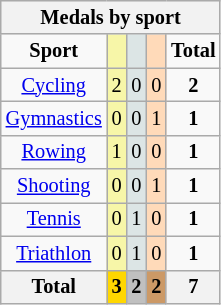<table class=wikitable style="font-size:85%">
<tr bgcolor=efefef>
<th colspan=5><strong>Medals by sport</strong></th>
</tr>
<tr align=center>
<td><strong>Sport</strong></td>
<td bgcolor=#f7f6a8></td>
<td bgcolor=#dce5e5></td>
<td bgcolor=#ffdab9></td>
<td><strong>Total</strong></td>
</tr>
<tr align=center>
<td><a href='#'>Cycling</a></td>
<td bgcolor=F7F6A8>2</td>
<td bgcolor=DCE5E5>0</td>
<td bgcolor=FFDAB9>0</td>
<td><strong>2</strong></td>
</tr>
<tr align=center>
<td><a href='#'>Gymnastics</a></td>
<td bgcolor=F7F6A8>0</td>
<td bgcolor=DCE5E5>0</td>
<td bgcolor=FFDAB9>1</td>
<td><strong>1</strong></td>
</tr>
<tr align=center>
<td><a href='#'>Rowing</a></td>
<td bgcolor=F7F6A8>1</td>
<td bgcolor=DCE5E5>0</td>
<td bgcolor=FFDAB9>0</td>
<td><strong>1</strong></td>
</tr>
<tr align=center>
<td><a href='#'>Shooting</a></td>
<td bgcolor=F7F6A8>0</td>
<td bgcolor=DCE5E5>0</td>
<td bgcolor=FFDAB9>1</td>
<td><strong>1</strong></td>
</tr>
<tr align=center>
<td><a href='#'>Tennis</a></td>
<td bgcolor=F7F6A8>0</td>
<td bgcolor=DCE5E5>1</td>
<td bgcolor=FFDAB9>0</td>
<td><strong>1</strong></td>
</tr>
<tr align=center>
<td><a href='#'>Triathlon</a></td>
<td bgcolor=F7F6A8>0</td>
<td bgcolor=DCE5E5>1</td>
<td bgcolor=FFDAB9>0</td>
<td><strong>1</strong></td>
</tr>
<tr align=center>
<th><strong>Total</strong></th>
<th style="background:gold"><strong>3</strong></th>
<th style="background:silver"><strong>2</strong></th>
<th style="background:#c96"><strong>2</strong></th>
<th><strong>7</strong></th>
</tr>
</table>
